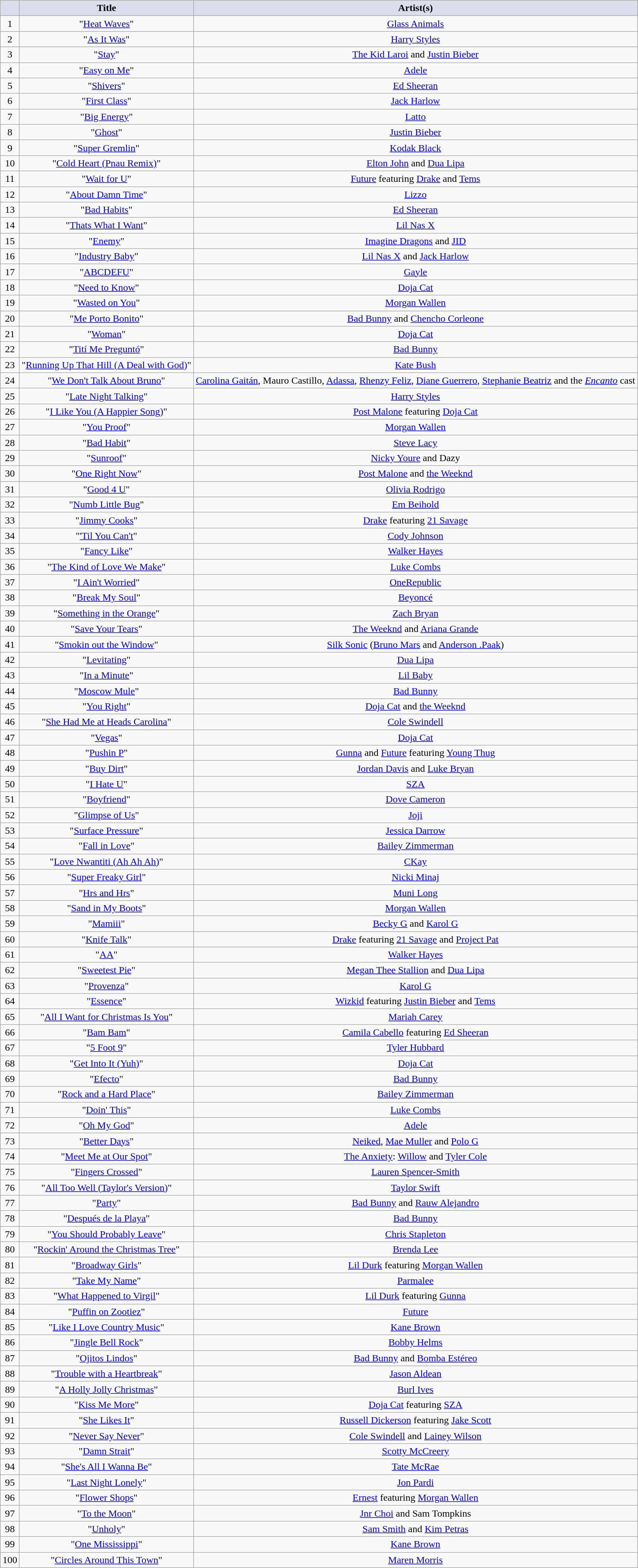<table class="wikitable sortable" style="text-align: center">
<tr>
<th scope="col" style="background:#dde;"></th>
<th scope="col" style="background:#dde;">Title</th>
<th scope="col" style="background:#dde;">Artist(s)</th>
</tr>
<tr>
<td scope="row">1</td>
<td>"<a href='#'>Heat Waves</a>"</td>
<td><a href='#'>Glass Animals</a></td>
</tr>
<tr>
<td scope="row">2</td>
<td>"<a href='#'>As It Was</a>"</td>
<td><a href='#'>Harry Styles</a></td>
</tr>
<tr>
<td scope="row">3</td>
<td>"<a href='#'>Stay</a>"</td>
<td><a href='#'>The Kid Laroi</a> and <a href='#'>Justin Bieber</a></td>
</tr>
<tr>
<td scope="row">4</td>
<td>"<a href='#'>Easy on Me</a>"</td>
<td><a href='#'>Adele</a></td>
</tr>
<tr>
<td scope="row">5</td>
<td>"<a href='#'>Shivers</a>"</td>
<td><a href='#'>Ed Sheeran</a></td>
</tr>
<tr>
<td scope="row">6</td>
<td>"<a href='#'>First Class</a>"</td>
<td><a href='#'>Jack Harlow</a></td>
</tr>
<tr>
<td scope="row">7</td>
<td>"<a href='#'>Big Energy</a>"</td>
<td><a href='#'>Latto</a></td>
</tr>
<tr>
<td scope="row">8</td>
<td>"<a href='#'>Ghost</a>"</td>
<td><a href='#'>Justin Bieber</a></td>
</tr>
<tr>
<td scope="row">9</td>
<td>"<a href='#'>Super Gremlin</a>"</td>
<td><a href='#'>Kodak Black</a></td>
</tr>
<tr>
<td scope="row">10</td>
<td>"<a href='#'>Cold Heart (Pnau Remix)</a>"</td>
<td><a href='#'>Elton John</a> and <a href='#'>Dua Lipa</a></td>
</tr>
<tr>
<td scope="row">11</td>
<td>"<a href='#'>Wait for U</a>"</td>
<td><a href='#'>Future</a> featuring <a href='#'>Drake</a> and <a href='#'>Tems</a></td>
</tr>
<tr>
<td scope="row">12</td>
<td>"<a href='#'>About Damn Time</a>"</td>
<td><a href='#'>Lizzo</a></td>
</tr>
<tr>
<td scope="row">13</td>
<td>"<a href='#'>Bad Habits</a>"</td>
<td><a href='#'>Ed Sheeran</a></td>
</tr>
<tr>
<td scope="row">14</td>
<td>"<a href='#'>Thats What I Want</a>"</td>
<td><a href='#'>Lil Nas X</a></td>
</tr>
<tr>
<td scope="row">15</td>
<td>"<a href='#'>Enemy</a>"</td>
<td><a href='#'>Imagine Dragons</a> and <a href='#'>JID</a></td>
</tr>
<tr>
<td scope="row">16</td>
<td>"<a href='#'>Industry Baby</a>"</td>
<td><a href='#'>Lil Nas X</a> and <a href='#'>Jack Harlow</a></td>
</tr>
<tr>
<td scope="row">17</td>
<td>"<a href='#'>ABCDEFU</a>"</td>
<td><a href='#'>Gayle</a></td>
</tr>
<tr>
<td scope="row">18</td>
<td>"<a href='#'>Need to Know</a>"</td>
<td><a href='#'>Doja Cat</a></td>
</tr>
<tr>
<td scope="row">19</td>
<td>"<a href='#'>Wasted on You</a>"</td>
<td><a href='#'>Morgan Wallen</a></td>
</tr>
<tr>
<td scope="row">20</td>
<td>"<a href='#'>Me Porto Bonito</a>"</td>
<td><a href='#'>Bad Bunny</a> and <a href='#'>Chencho Corleone</a></td>
</tr>
<tr>
<td scope="row">21</td>
<td>"<a href='#'>Woman</a>"</td>
<td><a href='#'>Doja Cat</a></td>
</tr>
<tr>
<td scope="row">22</td>
<td>"<a href='#'>Tití Me Preguntó</a>"</td>
<td><a href='#'>Bad Bunny</a></td>
</tr>
<tr>
<td scope="row">23</td>
<td>"<a href='#'>Running Up That Hill (A Deal with God)</a>"</td>
<td><a href='#'>Kate Bush</a></td>
</tr>
<tr>
<td scope="row">24</td>
<td>"<a href='#'>We Don't Talk About Bruno</a>"</td>
<td><a href='#'>Carolina Gaitán</a>, Mauro Castillo, <a href='#'>Adassa</a>, <a href='#'>Rhenzy Feliz</a>, <a href='#'>Diane Guerrero</a>, <a href='#'>Stephanie Beatriz</a> and the <em><a href='#'>Encanto</a></em> cast</td>
</tr>
<tr>
<td scope="row">25</td>
<td>"<a href='#'>Late Night Talking</a>"</td>
<td><a href='#'>Harry Styles</a></td>
</tr>
<tr>
<td scope="row">26</td>
<td>"<a href='#'>I Like You (A Happier Song)</a>"</td>
<td><a href='#'>Post Malone</a> featuring <a href='#'>Doja Cat</a></td>
</tr>
<tr>
<td scope="row">27</td>
<td>"<a href='#'>You Proof</a>"</td>
<td><a href='#'>Morgan Wallen</a></td>
</tr>
<tr>
<td scope="row">28</td>
<td>"<a href='#'>Bad Habit</a>"</td>
<td><a href='#'>Steve Lacy</a></td>
</tr>
<tr>
<td scope="row">29</td>
<td>"<a href='#'>Sunroof</a>"</td>
<td><a href='#'>Nicky Youre</a> and Dazy</td>
</tr>
<tr>
<td scope="row">30</td>
<td>"<a href='#'>One Right Now</a>"</td>
<td><a href='#'>Post Malone</a> and <a href='#'>the Weeknd</a></td>
</tr>
<tr>
<td scope="row">31</td>
<td>"<a href='#'>Good 4 U</a>"</td>
<td><a href='#'>Olivia Rodrigo</a></td>
</tr>
<tr>
<td scope="row">32</td>
<td>"<a href='#'>Numb Little Bug</a>"</td>
<td><a href='#'>Em Beihold</a></td>
</tr>
<tr>
<td scope="row">33</td>
<td>"<a href='#'>Jimmy Cooks</a>"</td>
<td><a href='#'>Drake</a> featuring <a href='#'>21 Savage</a></td>
</tr>
<tr>
<td scope="row">34</td>
<td>"<a href='#'>'Til You Can't</a>"</td>
<td><a href='#'>Cody Johnson</a></td>
</tr>
<tr>
<td scope="row">35</td>
<td>"<a href='#'>Fancy Like</a>"</td>
<td><a href='#'>Walker Hayes</a></td>
</tr>
<tr>
<td scope="row">36</td>
<td>"<a href='#'>The Kind of Love We Make</a>"</td>
<td><a href='#'>Luke Combs</a></td>
</tr>
<tr>
<td scope="row">37</td>
<td>"<a href='#'>I Ain't Worried</a>"</td>
<td><a href='#'>OneRepublic</a></td>
</tr>
<tr>
<td scope="row">38</td>
<td>"<a href='#'>Break My Soul</a>"</td>
<td><a href='#'>Beyoncé</a></td>
</tr>
<tr>
<td scope="row">39</td>
<td>"<a href='#'>Something in the Orange</a>"</td>
<td><a href='#'>Zach Bryan</a></td>
</tr>
<tr>
<td scope="row">40</td>
<td>"<a href='#'>Save Your Tears</a>"</td>
<td><a href='#'>The Weeknd</a> and <a href='#'>Ariana Grande</a></td>
</tr>
<tr>
<td scope="row">41</td>
<td>"<a href='#'>Smokin out the Window</a>"</td>
<td><a href='#'>Silk Sonic</a> (<a href='#'>Bruno Mars</a> and <a href='#'>Anderson .Paak</a>)</td>
</tr>
<tr>
<td scope="row">42</td>
<td>"<a href='#'>Levitating</a>"</td>
<td><a href='#'>Dua Lipa</a></td>
</tr>
<tr>
<td scope="row">43</td>
<td>"<a href='#'>In a Minute</a>"</td>
<td><a href='#'>Lil Baby</a></td>
</tr>
<tr>
<td scope="row">44</td>
<td>"<a href='#'>Moscow Mule</a>"</td>
<td><a href='#'>Bad Bunny</a></td>
</tr>
<tr>
<td scope="row">45</td>
<td>"<a href='#'>You Right</a>"</td>
<td><a href='#'>Doja Cat</a> and <a href='#'>the Weeknd</a></td>
</tr>
<tr>
<td scope="row">46</td>
<td>"<a href='#'>She Had Me at Heads Carolina</a>"</td>
<td><a href='#'>Cole Swindell</a></td>
</tr>
<tr>
<td scope="row">47</td>
<td>"<a href='#'>Vegas</a>"</td>
<td><a href='#'>Doja Cat</a></td>
</tr>
<tr>
<td scope="row">48</td>
<td>"<a href='#'>Pushin P</a>"</td>
<td><a href='#'>Gunna</a> and <a href='#'>Future</a> featuring <a href='#'>Young Thug</a></td>
</tr>
<tr>
<td scope="row">49</td>
<td>"<a href='#'>Buy Dirt</a>"</td>
<td><a href='#'>Jordan Davis</a> and <a href='#'>Luke Bryan</a></td>
</tr>
<tr>
<td scope="row">50</td>
<td>"<a href='#'>I Hate U</a>"</td>
<td><a href='#'>SZA</a></td>
</tr>
<tr>
<td scope="row">51</td>
<td>"<a href='#'>Boyfriend</a>"</td>
<td><a href='#'>Dove Cameron</a></td>
</tr>
<tr>
<td scope="row">52</td>
<td>"<a href='#'>Glimpse of Us</a>"</td>
<td><a href='#'>Joji</a></td>
</tr>
<tr>
<td scope="row">53</td>
<td>"<a href='#'>Surface Pressure</a>"</td>
<td><a href='#'>Jessica Darrow</a></td>
</tr>
<tr>
<td scope="row">54</td>
<td>"<a href='#'>Fall in Love</a>"</td>
<td><a href='#'>Bailey Zimmerman</a></td>
</tr>
<tr>
<td scope="row">55</td>
<td>"<a href='#'>Love Nwantiti (Ah Ah Ah)</a>"</td>
<td><a href='#'>CKay</a></td>
</tr>
<tr>
<td scope="row">56</td>
<td>"<a href='#'>Super Freaky Girl</a>"</td>
<td><a href='#'>Nicki Minaj</a></td>
</tr>
<tr>
<td scope="row">57</td>
<td>"<a href='#'>Hrs and Hrs</a>"</td>
<td><a href='#'>Muni Long</a></td>
</tr>
<tr>
<td scope="row">58</td>
<td>"<a href='#'>Sand in My Boots</a>"</td>
<td><a href='#'>Morgan Wallen</a></td>
</tr>
<tr>
<td scope="row">59</td>
<td>"<a href='#'>Mamiii</a>"</td>
<td><a href='#'>Becky G</a> and <a href='#'>Karol G</a></td>
</tr>
<tr>
<td scope="row">60</td>
<td>"<a href='#'>Knife Talk</a>"</td>
<td><a href='#'>Drake</a> featuring <a href='#'>21 Savage</a> and <a href='#'>Project Pat</a></td>
</tr>
<tr>
<td scope="row">61</td>
<td>"<a href='#'>AA</a>"</td>
<td><a href='#'>Walker Hayes</a></td>
</tr>
<tr>
<td scope="row">62</td>
<td>"<a href='#'>Sweetest Pie</a>"</td>
<td><a href='#'>Megan Thee Stallion</a> and <a href='#'>Dua Lipa</a></td>
</tr>
<tr>
<td scope="row">63</td>
<td>"<a href='#'>Provenza</a>"</td>
<td><a href='#'>Karol G</a></td>
</tr>
<tr>
<td scope="row">64</td>
<td>"<a href='#'>Essence</a>"</td>
<td><a href='#'>Wizkid</a> featuring <a href='#'>Justin Bieber</a> and <a href='#'>Tems</a></td>
</tr>
<tr>
<td scope="row">65</td>
<td>"<a href='#'>All I Want for Christmas Is You</a>"</td>
<td><a href='#'>Mariah Carey</a></td>
</tr>
<tr>
<td scope="row">66</td>
<td>"<a href='#'>Bam Bam</a>"</td>
<td><a href='#'>Camila Cabello</a> featuring <a href='#'>Ed Sheeran</a></td>
</tr>
<tr>
<td scope="row">67</td>
<td>"<a href='#'>5 Foot 9</a>"</td>
<td><a href='#'>Tyler Hubbard</a></td>
</tr>
<tr>
<td scope="row">68</td>
<td>"<a href='#'>Get Into It (Yuh)</a>"</td>
<td><a href='#'>Doja Cat</a></td>
</tr>
<tr>
<td scope="row">69</td>
<td>"<a href='#'>Efecto</a>"</td>
<td><a href='#'>Bad Bunny</a></td>
</tr>
<tr>
<td scope="row">70</td>
<td>"<a href='#'>Rock and a Hard Place</a>"</td>
<td><a href='#'>Bailey Zimmerman</a></td>
</tr>
<tr>
<td scope="row">71</td>
<td>"<a href='#'>Doin' This</a>"</td>
<td><a href='#'>Luke Combs</a></td>
</tr>
<tr>
<td scope="row">72</td>
<td>"<a href='#'>Oh My God</a>"</td>
<td><a href='#'>Adele</a></td>
</tr>
<tr>
<td scope="row">73</td>
<td>"<a href='#'>Better Days</a>"</td>
<td><a href='#'>Neiked</a>, <a href='#'>Mae Muller</a> and <a href='#'>Polo G</a></td>
</tr>
<tr>
<td scope="row">74</td>
<td>"<a href='#'>Meet Me at Our Spot</a>"</td>
<td><a href='#'>The Anxiety</a>: <a href='#'>Willow</a> and <a href='#'>Tyler Cole</a></td>
</tr>
<tr>
<td scope="row">75</td>
<td>"<a href='#'>Fingers Crossed</a>"</td>
<td><a href='#'>Lauren Spencer-Smith</a></td>
</tr>
<tr>
<td scope="row">76</td>
<td>"<a href='#'>All Too Well (Taylor's Version)</a>"</td>
<td><a href='#'>Taylor Swift</a></td>
</tr>
<tr>
<td scope="row">77</td>
<td>"<a href='#'>Party</a>"</td>
<td><a href='#'>Bad Bunny</a> and <a href='#'>Rauw Alejandro</a></td>
</tr>
<tr>
<td scope="row">78</td>
<td>"<a href='#'>Después de la Playa</a>"</td>
<td><a href='#'>Bad Bunny</a></td>
</tr>
<tr>
<td scope="row">79</td>
<td>"<a href='#'>You Should Probably Leave</a>"</td>
<td><a href='#'>Chris Stapleton</a></td>
</tr>
<tr>
<td scope="row">80</td>
<td>"<a href='#'>Rockin' Around the Christmas Tree</a>"</td>
<td><a href='#'>Brenda Lee</a></td>
</tr>
<tr>
<td scope="row">81</td>
<td>"<a href='#'>Broadway Girls</a>"</td>
<td><a href='#'>Lil Durk</a> featuring <a href='#'>Morgan Wallen</a></td>
</tr>
<tr>
<td scope="row">82</td>
<td>"<a href='#'>Take My Name</a>"</td>
<td><a href='#'>Parmalee</a></td>
</tr>
<tr>
<td scope="row">83</td>
<td>"<a href='#'>What Happened to Virgil</a>"</td>
<td><a href='#'>Lil Durk</a> featuring <a href='#'>Gunna</a></td>
</tr>
<tr>
<td scope="row">84</td>
<td>"<a href='#'>Puffin on Zootiez</a>"</td>
<td><a href='#'>Future</a></td>
</tr>
<tr>
<td scope="row">85</td>
<td>"<a href='#'>Like I Love Country Music</a>"</td>
<td><a href='#'>Kane Brown</a></td>
</tr>
<tr>
<td scope="row">86</td>
<td>"<a href='#'>Jingle Bell Rock</a>"</td>
<td><a href='#'>Bobby Helms</a></td>
</tr>
<tr>
<td scope="row">87</td>
<td>"<a href='#'>Ojitos Lindos</a>"</td>
<td><a href='#'>Bad Bunny</a> and <a href='#'>Bomba Estéreo</a></td>
</tr>
<tr>
<td scope="row">88</td>
<td>"<a href='#'>Trouble with a Heartbreak</a>"</td>
<td><a href='#'>Jason Aldean</a></td>
</tr>
<tr>
<td scope="row">89</td>
<td>"<a href='#'>A Holly Jolly Christmas</a>"</td>
<td><a href='#'>Burl Ives</a></td>
</tr>
<tr>
<td scope="row">90</td>
<td>"<a href='#'>Kiss Me More</a>"</td>
<td><a href='#'>Doja Cat</a> featuring <a href='#'>SZA</a></td>
</tr>
<tr>
<td scope="row">91</td>
<td>"<a href='#'>She Likes It</a>"</td>
<td><a href='#'>Russell Dickerson</a> featuring <a href='#'>Jake Scott</a></td>
</tr>
<tr>
<td scope="row">92</td>
<td>"<a href='#'>Never Say Never</a>"</td>
<td><a href='#'>Cole Swindell</a> and <a href='#'>Lainey Wilson</a></td>
</tr>
<tr>
<td scope="row">93</td>
<td>"<a href='#'>Damn Strait</a>"</td>
<td><a href='#'>Scotty McCreery</a></td>
</tr>
<tr>
<td scope="row">94</td>
<td>"<a href='#'>She's All I Wanna Be</a>"</td>
<td><a href='#'>Tate McRae</a></td>
</tr>
<tr>
<td scope="row">95</td>
<td>"<a href='#'>Last Night Lonely</a>"</td>
<td><a href='#'>Jon Pardi</a></td>
</tr>
<tr>
<td scope="row">96</td>
<td>"<a href='#'>Flower Shops</a>"</td>
<td><a href='#'>Ernest</a> featuring <a href='#'>Morgan Wallen</a></td>
</tr>
<tr>
<td scope="row">97</td>
<td>"<a href='#'>To the Moon</a>"</td>
<td><a href='#'>Jnr Choi</a> and Sam Tompkins</td>
</tr>
<tr>
<td scope="row">98</td>
<td>"<a href='#'>Unholy</a>"</td>
<td><a href='#'>Sam Smith</a> and <a href='#'>Kim Petras</a></td>
</tr>
<tr>
<td scope="row">99</td>
<td>"<a href='#'>One Mississippi</a>"</td>
<td><a href='#'>Kane Brown</a></td>
</tr>
<tr>
<td scope="row">100</td>
<td>"<a href='#'>Circles Around This Town</a>"</td>
<td><a href='#'>Maren Morris</a></td>
</tr>
</table>
